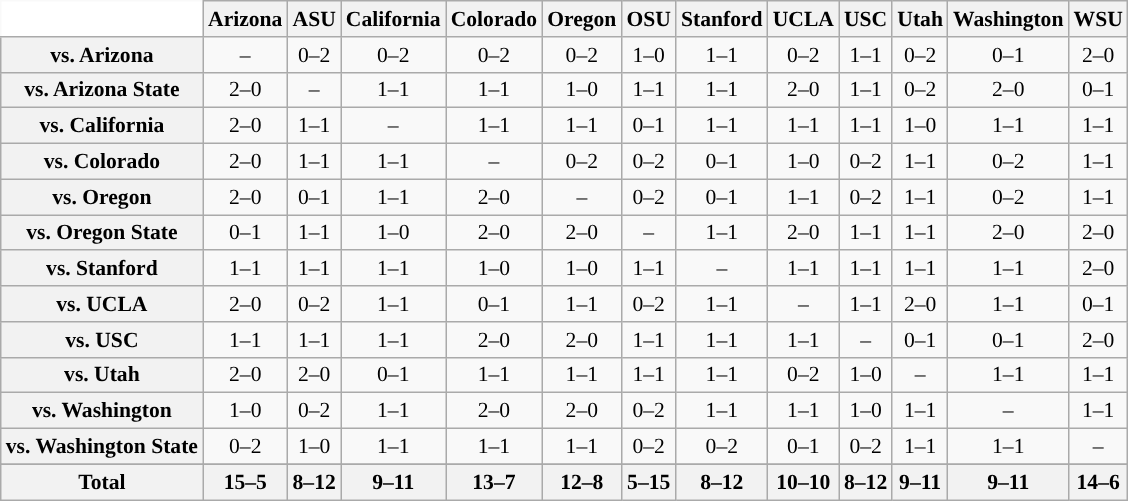<table class="wikitable" style="white-space:nowrap;font-size:90%;">
<tr>
<th colspan=1 style="background:white; border-top-style:hidden; border-left-style:hidden;"   width=110> </th>
<th>Arizona</th>
<th>ASU</th>
<th>California</th>
<th>Colorado</th>
<th>Oregon</th>
<th>OSU</th>
<th>Stanford</th>
<th>UCLA</th>
<th>USC</th>
<th>Utah</th>
<th>Washington</th>
<th>WSU</th>
</tr>
<tr style="text-align:center;">
<th>vs. Arizona</th>
<td>–</td>
<td>0–2</td>
<td>0–2</td>
<td>0–2</td>
<td>0–2</td>
<td>1–0</td>
<td>1–1</td>
<td>0–2</td>
<td>1–1</td>
<td>0–2</td>
<td>0–1</td>
<td>2–0</td>
</tr>
<tr style="text-align:center;">
<th>vs. Arizona State</th>
<td>2–0</td>
<td>–</td>
<td>1–1</td>
<td>1–1</td>
<td>1–0</td>
<td>1–1</td>
<td>1–1</td>
<td>2–0</td>
<td>1–1</td>
<td>0–2</td>
<td>2–0</td>
<td>0–1</td>
</tr>
<tr style="text-align:center;">
<th>vs. California</th>
<td>2–0</td>
<td>1–1</td>
<td>–</td>
<td>1–1</td>
<td>1–1</td>
<td>0–1</td>
<td>1–1</td>
<td>1–1</td>
<td>1–1</td>
<td>1–0</td>
<td>1–1</td>
<td>1–1</td>
</tr>
<tr style="text-align:center;">
<th>vs. Colorado</th>
<td>2–0</td>
<td>1–1</td>
<td>1–1</td>
<td>–</td>
<td>0–2</td>
<td>0–2</td>
<td>0–1</td>
<td>1–0</td>
<td>0–2</td>
<td>1–1</td>
<td>0–2</td>
<td>1–1</td>
</tr>
<tr style="text-align:center;">
<th>vs. Oregon</th>
<td>2–0</td>
<td>0–1</td>
<td>1–1</td>
<td>2–0</td>
<td>–</td>
<td>0–2</td>
<td>0–1</td>
<td>1–1</td>
<td>0–2</td>
<td>1–1</td>
<td>0–2</td>
<td>1–1</td>
</tr>
<tr style="text-align:center;">
<th>vs. Oregon State</th>
<td>0–1</td>
<td>1–1</td>
<td>1–0</td>
<td>2–0</td>
<td>2–0</td>
<td>–</td>
<td>1–1</td>
<td>2–0</td>
<td>1–1</td>
<td>1–1</td>
<td>2–0</td>
<td>2–0</td>
</tr>
<tr style="text-align:center;">
<th>vs. Stanford</th>
<td>1–1</td>
<td>1–1</td>
<td>1–1</td>
<td>1–0</td>
<td>1–0</td>
<td>1–1</td>
<td>–</td>
<td>1–1</td>
<td>1–1</td>
<td>1–1</td>
<td>1–1</td>
<td>2–0</td>
</tr>
<tr style="text-align:center;">
<th>vs. UCLA</th>
<td>2–0</td>
<td>0–2</td>
<td>1–1</td>
<td>0–1</td>
<td>1–1</td>
<td>0–2</td>
<td>1–1</td>
<td>–</td>
<td>1–1</td>
<td>2–0</td>
<td>1–1</td>
<td>0–1</td>
</tr>
<tr style="text-align:center;">
<th>vs. USC</th>
<td>1–1</td>
<td>1–1</td>
<td>1–1</td>
<td>2–0</td>
<td>2–0</td>
<td>1–1</td>
<td>1–1</td>
<td>1–1</td>
<td>–</td>
<td>0–1</td>
<td>0–1</td>
<td>2–0</td>
</tr>
<tr style="text-align:center;">
<th>vs. Utah</th>
<td>2–0</td>
<td>2–0</td>
<td>0–1</td>
<td>1–1</td>
<td>1–1</td>
<td>1–1</td>
<td>1–1</td>
<td>0–2</td>
<td>1–0</td>
<td>–</td>
<td>1–1</td>
<td>1–1</td>
</tr>
<tr style="text-align:center;">
<th>vs. Washington</th>
<td>1–0</td>
<td>0–2</td>
<td>1–1</td>
<td>2–0</td>
<td>2–0</td>
<td>0–2</td>
<td>1–1</td>
<td>1–1</td>
<td>1–0</td>
<td>1–1</td>
<td>–</td>
<td>1–1</td>
</tr>
<tr style="text-align:center;">
<th>vs. Washington State</th>
<td>0–2</td>
<td>1–0</td>
<td>1–1</td>
<td>1–1</td>
<td>1–1</td>
<td>0–2</td>
<td>0–2</td>
<td>0–1</td>
<td>0–2</td>
<td>1–1</td>
<td>1–1</td>
<td>–</td>
</tr>
<tr style="text-align:center;">
</tr>
<tr style="text-align:center;">
<th>Total</th>
<th>15–5</th>
<th>8–12</th>
<th>9–11</th>
<th>13–7</th>
<th>12–8</th>
<th>5–15</th>
<th>8–12</th>
<th>10–10</th>
<th>8–12</th>
<th>9–11</th>
<th>9–11</th>
<th>14–6</th>
</tr>
</table>
